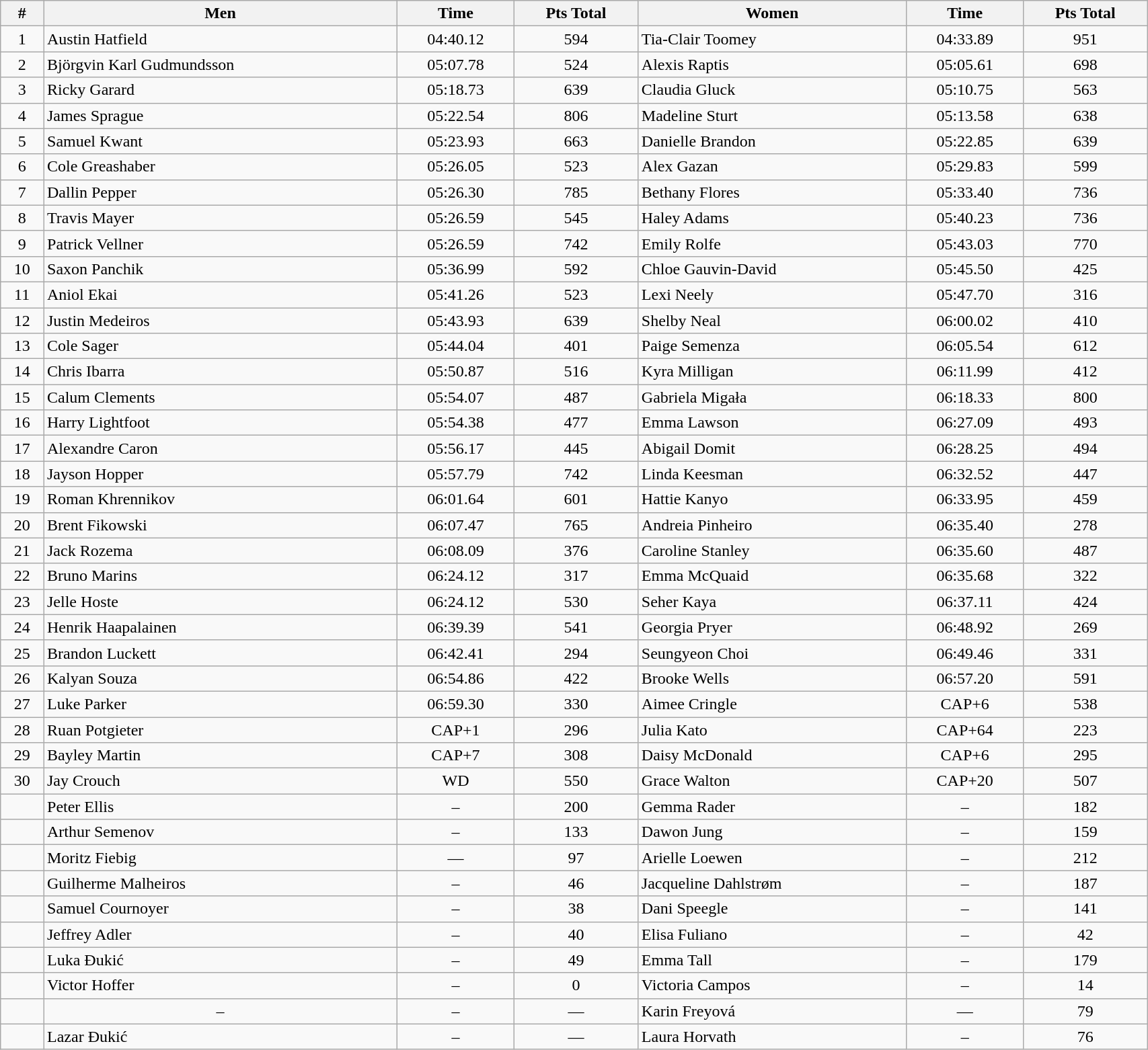<table class="wikitable sortable" style="display: inline-table;width: 90%; text-align:center">
<tr>
<th>#</th>
<th>Men</th>
<th>Time</th>
<th>Pts Total</th>
<th>Women</th>
<th>Time</th>
<th>Pts Total</th>
</tr>
<tr>
<td>1</td>
<td align=left> Austin Hatfield</td>
<td>04:40.12</td>
<td>594</td>
<td align=left> Tia-Clair Toomey</td>
<td>04:33.89</td>
<td>951</td>
</tr>
<tr>
<td>2</td>
<td align=left> Björgvin Karl Gudmundsson</td>
<td>05:07.78</td>
<td>524</td>
<td align=left> Alexis Raptis</td>
<td>05:05.61</td>
<td>698</td>
</tr>
<tr>
<td>3</td>
<td align=left> Ricky Garard</td>
<td>05:18.73</td>
<td>639</td>
<td align=left> Claudia Gluck</td>
<td>05:10.75</td>
<td>563</td>
</tr>
<tr>
<td>4</td>
<td align=left> James Sprague</td>
<td>05:22.54</td>
<td>806</td>
<td align=left> Madeline Sturt</td>
<td>05:13.58</td>
<td>638</td>
</tr>
<tr>
<td>5</td>
<td align=left> Samuel Kwant</td>
<td>05:23.93</td>
<td>663</td>
<td align=left> Danielle Brandon</td>
<td>05:22.85</td>
<td>639</td>
</tr>
<tr>
<td>6</td>
<td align=left> Cole Greashaber</td>
<td>05:26.05</td>
<td>523</td>
<td align=left> Alex Gazan</td>
<td>05:29.83</td>
<td>599</td>
</tr>
<tr>
<td>7</td>
<td align=left> Dallin Pepper</td>
<td>05:26.30</td>
<td>785</td>
<td align=left> Bethany Flores</td>
<td>05:33.40</td>
<td>736</td>
</tr>
<tr>
<td>8</td>
<td align=left> Travis Mayer</td>
<td>05:26.59</td>
<td>545</td>
<td align=left> Haley Adams</td>
<td>05:40.23</td>
<td>736</td>
</tr>
<tr>
<td>9</td>
<td align=left> Patrick Vellner</td>
<td>05:26.59</td>
<td>742</td>
<td align=left> Emily Rolfe</td>
<td>05:43.03</td>
<td>770</td>
</tr>
<tr>
<td>10</td>
<td align=left> Saxon Panchik</td>
<td>05:36.99</td>
<td>592</td>
<td align=left> Chloe Gauvin-David</td>
<td>05:45.50</td>
<td>425</td>
</tr>
<tr>
<td>11</td>
<td align=left> Aniol Ekai</td>
<td>05:41.26</td>
<td>523</td>
<td align=left> Lexi Neely</td>
<td>05:47.70</td>
<td>316</td>
</tr>
<tr>
<td>12</td>
<td align=left> Justin Medeiros</td>
<td>05:43.93</td>
<td>639</td>
<td align=left> Shelby Neal</td>
<td>06:00.02</td>
<td>410</td>
</tr>
<tr>
<td>13</td>
<td align=left> Cole Sager</td>
<td>05:44.04</td>
<td>401</td>
<td align=left> Paige Semenza</td>
<td>06:05.54</td>
<td>612</td>
</tr>
<tr>
<td>14</td>
<td align=left> Chris Ibarra</td>
<td>05:50.87</td>
<td>516</td>
<td align=left> Kyra Milligan</td>
<td>06:11.99</td>
<td>412</td>
</tr>
<tr>
<td>15</td>
<td align=left> Calum Clements</td>
<td>05:54.07</td>
<td>487</td>
<td align=left> Gabriela Migała</td>
<td>06:18.33</td>
<td>800</td>
</tr>
<tr>
<td>16</td>
<td align=left> Harry Lightfoot</td>
<td>05:54.38</td>
<td>477</td>
<td align=left> Emma Lawson</td>
<td>06:27.09</td>
<td>493</td>
</tr>
<tr>
<td>17</td>
<td align=left> Alexandre Caron</td>
<td>05:56.17</td>
<td>445</td>
<td align=left> Abigail Domit</td>
<td>06:28.25</td>
<td>494</td>
</tr>
<tr>
<td>18</td>
<td align=left> Jayson Hopper</td>
<td>05:57.79</td>
<td>742</td>
<td align=left> Linda Keesman</td>
<td>06:32.52</td>
<td>447</td>
</tr>
<tr>
<td>19</td>
<td align=left> Roman Khrennikov</td>
<td>06:01.64</td>
<td>601</td>
<td align=left> Hattie Kanyo</td>
<td>06:33.95</td>
<td>459</td>
</tr>
<tr>
<td>20</td>
<td align=left> Brent Fikowski</td>
<td>06:07.47</td>
<td>765</td>
<td align=left> Andreia Pinheiro</td>
<td>06:35.40</td>
<td>278</td>
</tr>
<tr>
<td>21</td>
<td align=left> Jack Rozema</td>
<td>06:08.09</td>
<td>376</td>
<td align=left> Caroline Stanley</td>
<td>06:35.60</td>
<td>487</td>
</tr>
<tr>
<td>22</td>
<td align=left> Bruno Marins</td>
<td>06:24.12</td>
<td>317</td>
<td align=left> Emma McQuaid</td>
<td>06:35.68</td>
<td>322</td>
</tr>
<tr>
<td>23</td>
<td align=left> Jelle Hoste</td>
<td>06:24.12</td>
<td>530</td>
<td align=left> Seher Kaya</td>
<td>06:37.11</td>
<td>424</td>
</tr>
<tr>
<td>24</td>
<td align=left> Henrik Haapalainen</td>
<td>06:39.39</td>
<td>541</td>
<td align=left> Georgia Pryer</td>
<td>06:48.92</td>
<td>269</td>
</tr>
<tr>
<td>25</td>
<td align=left> Brandon Luckett</td>
<td>06:42.41</td>
<td>294</td>
<td align=left> Seungyeon Choi</td>
<td>06:49.46</td>
<td>331</td>
</tr>
<tr>
<td>26</td>
<td align=left> Kalyan Souza</td>
<td>06:54.86</td>
<td>422</td>
<td align=left> Brooke Wells</td>
<td>06:57.20</td>
<td>591</td>
</tr>
<tr>
<td>27</td>
<td align=left> Luke Parker</td>
<td>06:59.30</td>
<td>330</td>
<td align=left> Aimee Cringle</td>
<td>CAP+6</td>
<td>538</td>
</tr>
<tr>
<td>28</td>
<td align=left> Ruan Potgieter</td>
<td>CAP+1</td>
<td>296</td>
<td align=left> Julia Kato</td>
<td>CAP+64</td>
<td>223</td>
</tr>
<tr>
<td>29</td>
<td align=left> Bayley Martin</td>
<td>CAP+7</td>
<td>308</td>
<td align=left> Daisy McDonald</td>
<td>CAP+6</td>
<td>295</td>
</tr>
<tr>
<td>30</td>
<td align=left> Jay Crouch</td>
<td>WD</td>
<td>550</td>
<td align=left> Grace Walton</td>
<td>CAP+20</td>
<td>507</td>
</tr>
<tr>
<td></td>
<td align=left> Peter Ellis</td>
<td>–</td>
<td>200</td>
<td align=left> Gemma Rader</td>
<td>–</td>
<td>182</td>
</tr>
<tr>
<td></td>
<td align=left> Arthur Semenov</td>
<td>–</td>
<td>133</td>
<td align=left> Dawon Jung</td>
<td>–</td>
<td>159</td>
</tr>
<tr>
<td></td>
<td align=left> Moritz Fiebig</td>
<td>—</td>
<td>97</td>
<td align=left> Arielle Loewen</td>
<td>–</td>
<td>212</td>
</tr>
<tr>
<td></td>
<td align=left> Guilherme Malheiros</td>
<td>–</td>
<td>46</td>
<td align=left> Jacqueline Dahlstrøm</td>
<td>–</td>
<td>187</td>
</tr>
<tr>
<td></td>
<td align=left> Samuel Cournoyer</td>
<td>–</td>
<td>38</td>
<td align=left> Dani Speegle</td>
<td>–</td>
<td>141</td>
</tr>
<tr>
<td></td>
<td align=left> Jeffrey Adler</td>
<td>–</td>
<td>40</td>
<td align=left> Elisa Fuliano</td>
<td>–</td>
<td>42</td>
</tr>
<tr>
<td></td>
<td align=left> Luka Đukić</td>
<td>–</td>
<td>49</td>
<td align=left> Emma Tall</td>
<td>–</td>
<td>179</td>
</tr>
<tr>
<td></td>
<td align=left> Victor Hoffer</td>
<td>–</td>
<td>0</td>
<td align=left> Victoria Campos</td>
<td>–</td>
<td>14</td>
</tr>
<tr>
<td></td>
<td>–</td>
<td>–</td>
<td>—</td>
<td align=left> Karin Freyová</td>
<td>—</td>
<td>79</td>
</tr>
<tr>
<td></td>
<td align=left> Lazar Đukić</td>
<td>–</td>
<td>—</td>
<td align=left> Laura Horvath</td>
<td>–</td>
<td>76</td>
</tr>
</table>
